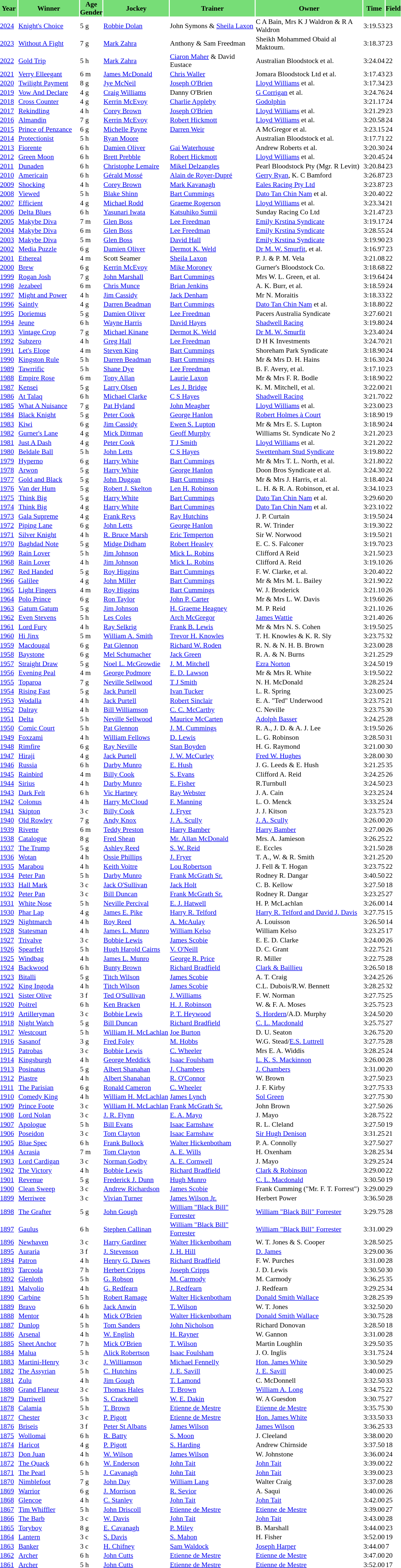<table class = "sortable" | border="0" cellpadding="0" style="font-size:90%">
<tr bgcolor="#77dd77" align="center">
<th width="36px">Year</th>
<th width="125px">Winner</th>
<th width="10px">Age<br>Gender</th>
<th width="135px">Jockey</th>
<th width="175px">Trainer</th>
<th width="220px">Owner</th>
<th width="40px">Time</th>
<th width="10px">Field</th>
</tr>
<tr>
<td><a href='#'>2024</a></td>
<td><a href='#'>Knight's Choice</a></td>
<td>5 g</td>
<td><a href='#'>Robbie Dolan</a></td>
<td>John Symons & <a href='#'>Sheila Laxon</a></td>
<td>C A Bain, Mrs K J Waldron & R A Waldron</td>
<td>3:19.53</td>
<td>23</td>
</tr>
<tr>
<td><a href='#'>2023</a></td>
<td><a href='#'>Without A Fight</a></td>
<td>7 g</td>
<td><a href='#'>Mark Zahra</a></td>
<td>Anthony & Sam Freedman</td>
<td>Sheikh Mohammed Obaid al Maktoum.</td>
<td>3:18.37</td>
<td>23</td>
</tr>
<tr>
<td><a href='#'>2022</a></td>
<td><a href='#'>Gold Trip</a></td>
<td>5 h</td>
<td><a href='#'>Mark Zahra</a></td>
<td><a href='#'>Ciaron Maher</a> & David Eustace</td>
<td>Australian Bloodstock et al.</td>
<td>3:24.04</td>
<td>22</td>
</tr>
<tr>
<td><a href='#'>2021</a></td>
<td><a href='#'>Verry Elleegant</a></td>
<td>6 m</td>
<td><a href='#'>James McDonald</a></td>
<td><a href='#'>Chris Waller</a></td>
<td>Jomara Bloodstock Ltd et al.</td>
<td>3:17.43</td>
<td>23</td>
</tr>
<tr>
<td><a href='#'>2020</a></td>
<td><a href='#'>Twilight Payment</a></td>
<td>8 g</td>
<td><a href='#'>Jye McNeil</a></td>
<td><a href='#'>Joseph O'Brien</a></td>
<td><a href='#'>Lloyd Williams</a> et al.</td>
<td>3:17.34</td>
<td>23</td>
</tr>
<tr>
<td><a href='#'>2019</a></td>
<td><a href='#'>Vow And Declare</a></td>
<td>4 g</td>
<td><a href='#'>Craig Williams</a></td>
<td>Danny O'Brien</td>
<td><a href='#'>G Corrigan</a> et al.</td>
<td>3:24.76</td>
<td>24</td>
</tr>
<tr>
<td><a href='#'>2018</a></td>
<td><a href='#'>Cross Counter</a></td>
<td>4 g</td>
<td><a href='#'>Kerrin McEvoy</a></td>
<td><a href='#'>Charlie Appleby</a></td>
<td><a href='#'>Godolphin</a></td>
<td>3:21.17</td>
<td>24</td>
</tr>
<tr>
<td><a href='#'>2017</a></td>
<td><a href='#'>Rekindling</a></td>
<td>4 h</td>
<td><a href='#'>Corey Brown</a></td>
<td><a href='#'>Joseph O'Brien</a></td>
<td><a href='#'>Lloyd Williams</a> et al.</td>
<td>3:21.29</td>
<td>23</td>
</tr>
<tr>
<td><a href='#'>2016</a></td>
<td><a href='#'>Almandin</a></td>
<td>7 g</td>
<td><a href='#'>Kerrin McEvoy</a></td>
<td><a href='#'>Robert Hickmott</a></td>
<td><a href='#'>Lloyd Williams</a> et al.</td>
<td>3:20.58</td>
<td>24</td>
</tr>
<tr>
<td><a href='#'>2015</a></td>
<td><a href='#'>Prince of Penzance</a></td>
<td>6 g</td>
<td><a href='#'>Michelle Payne</a></td>
<td><a href='#'>Darren Weir</a></td>
<td>A McGregor et al.</td>
<td>3:23.15</td>
<td>24</td>
</tr>
<tr>
<td><a href='#'>2014</a></td>
<td><a href='#'>Protectionist</a></td>
<td>5 h</td>
<td><a href='#'>Ryan Moore</a></td>
<td></td>
<td>Australian Bloodstock et al.</td>
<td>3:17.71</td>
<td>22</td>
</tr>
<tr>
<td><a href='#'>2013</a></td>
<td><a href='#'>Fiorente</a></td>
<td>6 h</td>
<td><a href='#'>Damien Oliver</a></td>
<td><a href='#'>Gai Waterhouse</a></td>
<td>Andrew Roberts et al.</td>
<td>3:20.30</td>
<td>24</td>
</tr>
<tr>
<td><a href='#'>2012</a></td>
<td><a href='#'>Green Moon</a></td>
<td>6 h</td>
<td><a href='#'>Brett Prebble</a></td>
<td><a href='#'>Robert Hickmott</a></td>
<td><a href='#'>Lloyd Williams</a> et al.</td>
<td>3:20.45</td>
<td>24</td>
</tr>
<tr>
<td><a href='#'>2011</a></td>
<td><a href='#'>Dunaden</a></td>
<td>6 h</td>
<td><a href='#'>Christophe Lemaire</a></td>
<td><a href='#'>Mikel Delzangles</a></td>
<td>Pearl Bloodstock Pty (Mgr. R  Levitt)</td>
<td>3:20.84</td>
<td>23</td>
</tr>
<tr>
<td><a href='#'>2010</a></td>
<td><a href='#'>Americain</a></td>
<td>6 h</td>
<td><a href='#'>Gérald Mossé</a></td>
<td><a href='#'>Alain de Royer-Dupré</a></td>
<td><a href='#'>Gerry Ryan</a>, K. C Bamford</td>
<td>3:26.87</td>
<td>23</td>
</tr>
<tr>
<td><a href='#'>2009</a></td>
<td><a href='#'>Shocking</a></td>
<td>4 h</td>
<td><a href='#'>Corey Brown</a></td>
<td><a href='#'>Mark Kavanagh</a></td>
<td><a href='#'>Eales Racing Pty Ltd</a></td>
<td>3:23.87</td>
<td>23</td>
</tr>
<tr>
<td><a href='#'>2008</a></td>
<td><a href='#'>Viewed</a></td>
<td>5 h</td>
<td><a href='#'>Blake Shinn</a></td>
<td><a href='#'>Bart Cummings</a></td>
<td><a href='#'>Dato Tan Chin Nam</a> et al.</td>
<td>3:20.40</td>
<td>22</td>
</tr>
<tr>
<td><a href='#'>2007</a></td>
<td><a href='#'>Efficient</a></td>
<td>4 g</td>
<td><a href='#'>Michael Rodd</a></td>
<td><a href='#'>Graeme Rogerson</a></td>
<td><a href='#'>Lloyd Williams</a> et al.</td>
<td>3:23.34</td>
<td>21</td>
</tr>
<tr>
<td><a href='#'>2006</a></td>
<td><a href='#'>Delta Blues</a></td>
<td>6 h</td>
<td><a href='#'>Yasunari Iwata</a></td>
<td><a href='#'>Katsuhiko Sumii</a></td>
<td>Sunday Racing Co Ltd</td>
<td>3:21.47</td>
<td>23</td>
</tr>
<tr>
<td><a href='#'>2005</a></td>
<td><a href='#'>Makybe Diva</a></td>
<td>7 m</td>
<td><a href='#'>Glen Boss</a></td>
<td><a href='#'>Lee Freedman</a></td>
<td><a href='#'>Emily Krstina Syndicate</a></td>
<td>3:19.17</td>
<td>24</td>
</tr>
<tr>
<td><a href='#'>2004</a></td>
<td><a href='#'>Makybe Diva</a></td>
<td>6 m</td>
<td><a href='#'>Glen Boss</a></td>
<td><a href='#'>Lee Freedman</a></td>
<td><a href='#'>Emily Krstina Syndicate</a></td>
<td>3:28.55</td>
<td>24</td>
</tr>
<tr>
<td><a href='#'>2003</a></td>
<td><a href='#'>Makybe Diva</a></td>
<td>5 m</td>
<td><a href='#'>Glen Boss</a></td>
<td><a href='#'>David Hall</a></td>
<td><a href='#'>Emily Krstina Syndicate</a></td>
<td>3:19.90</td>
<td>23</td>
</tr>
<tr>
<td><a href='#'>2002</a></td>
<td><a href='#'>Media Puzzle</a></td>
<td>6 g</td>
<td><a href='#'>Damien Oliver</a></td>
<td><a href='#'>Dermot K. Weld</a></td>
<td><a href='#'>Dr M. W. Smurfit</a>, et al.</td>
<td>3:16.97</td>
<td>23</td>
</tr>
<tr>
<td><a href='#'>2001</a></td>
<td><a href='#'>Ethereal</a></td>
<td>4 m</td>
<td>Scott Seamer</td>
<td><a href='#'>Sheila Laxon</a></td>
<td>P. J. & P. M. Vela</td>
<td>3:21.08</td>
<td>22</td>
</tr>
<tr>
<td><a href='#'>2000</a></td>
<td><a href='#'>Brew</a></td>
<td>6 g</td>
<td><a href='#'>Kerrin McEvoy</a></td>
<td><a href='#'>Mike Moroney</a></td>
<td>Gurner's Bloodstock Co.</td>
<td>3:18.68</td>
<td>22</td>
</tr>
<tr>
<td><a href='#'>1999</a></td>
<td><a href='#'>Rogan Josh</a></td>
<td>7 g</td>
<td><a href='#'>John Marshall</a></td>
<td><a href='#'>Bart Cummings</a></td>
<td>Mrs W. L. Green, et al.</td>
<td>3:19.64</td>
<td>24</td>
</tr>
<tr>
<td><a href='#'>1998</a></td>
<td><a href='#'>Jezabeel</a></td>
<td>6 m</td>
<td><a href='#'>Chris Munce</a></td>
<td><a href='#'>Brian Jenkins</a></td>
<td>A. K. Burr, et al.</td>
<td>3:18.59</td>
<td>24</td>
</tr>
<tr>
<td><a href='#'>1997</a></td>
<td><a href='#'>Might and Power</a></td>
<td>4 h</td>
<td><a href='#'>Jim Cassidy</a></td>
<td><a href='#'>Jack Denham</a></td>
<td>Mr N. Moraitis</td>
<td>3:18.33</td>
<td>22</td>
</tr>
<tr>
<td><a href='#'>1996</a></td>
<td><a href='#'>Saintly</a></td>
<td>4 g</td>
<td><a href='#'>Darren Beadman</a></td>
<td><a href='#'>Bart Cummings</a></td>
<td><a href='#'>Dato Tan Chin Nam</a> et al.</td>
<td>3:18.80</td>
<td>22</td>
</tr>
<tr>
<td><a href='#'>1995</a></td>
<td><a href='#'>Doriemus</a></td>
<td>5 g</td>
<td><a href='#'>Damien Oliver</a></td>
<td><a href='#'>Lee Freedman</a></td>
<td>Pacers Australia Syndicate</td>
<td>3:27.60</td>
<td>21</td>
</tr>
<tr>
<td><a href='#'>1994</a></td>
<td><a href='#'>Jeune</a></td>
<td>6 h</td>
<td><a href='#'>Wayne Harris</a></td>
<td><a href='#'>David Hayes</a></td>
<td><a href='#'>Shadwell Racing</a></td>
<td>3:19.80</td>
<td>24</td>
</tr>
<tr>
<td><a href='#'>1993</a></td>
<td><a href='#'>Vintage Crop</a></td>
<td>7 g</td>
<td><a href='#'>Michael Kinane</a></td>
<td><a href='#'>Dermot K. Weld</a></td>
<td><a href='#'>Dr M. W. Smurfit</a></td>
<td>3:23.40</td>
<td>24</td>
</tr>
<tr>
<td><a href='#'>1992</a></td>
<td><a href='#'>Subzero</a></td>
<td>4 h</td>
<td><a href='#'>Greg Hall</a></td>
<td><a href='#'>Lee Freedman</a></td>
<td>D H K Investments</td>
<td>3:24.70</td>
<td>21</td>
</tr>
<tr>
<td><a href='#'>1991</a></td>
<td><a href='#'>Let's Elope</a></td>
<td>4 m</td>
<td><a href='#'>Steven King</a></td>
<td><a href='#'>Bart Cummings</a></td>
<td>Shoreham Park Syndicate</td>
<td>3:18.90</td>
<td>24</td>
</tr>
<tr>
<td><a href='#'>1990</a></td>
<td><a href='#'>Kingston Rule</a></td>
<td>5 h</td>
<td><a href='#'>Darren Beadman</a></td>
<td><a href='#'>Bart Cummings</a></td>
<td>Mr & Mrs D. H. Hains</td>
<td>3:16.30</td>
<td>24</td>
</tr>
<tr>
<td><a href='#'>1989</a></td>
<td><a href='#'>Tawrrific</a></td>
<td>5 h</td>
<td><a href='#'>Shane Dye</a></td>
<td><a href='#'>Lee Freedman</a></td>
<td>B. F. Avery, et al.</td>
<td>3:17.10</td>
<td>23</td>
</tr>
<tr>
<td><a href='#'>1988</a></td>
<td><a href='#'>Empire Rose</a></td>
<td>6 m</td>
<td><a href='#'>Tony Allan</a></td>
<td><a href='#'>Laurie Laxon</a></td>
<td>Mr & Mrs F. R.  Bodle</td>
<td>3:18.90</td>
<td>22</td>
</tr>
<tr>
<td><a href='#'>1987</a></td>
<td><a href='#'>Kensei</a></td>
<td>5 g</td>
<td><a href='#'>Larry Olsen</a></td>
<td><a href='#'>Les J. Bridge</a></td>
<td>K. M. Mitchell, et al.</td>
<td>3:22.00</td>
<td>21</td>
</tr>
<tr>
<td><a href='#'>1986</a></td>
<td><a href='#'>At Talaq</a></td>
<td>6 h</td>
<td><a href='#'>Michael Clarke</a></td>
<td><a href='#'>C S Hayes</a></td>
<td><a href='#'>Shadwell Racing</a></td>
<td>3:21.70</td>
<td>22</td>
</tr>
<tr>
<td><a href='#'>1985</a></td>
<td><a href='#'>What A Nuisance</a></td>
<td>7 g</td>
<td><a href='#'>Pat Hyland</a></td>
<td><a href='#'>John Meagher</a></td>
<td><a href='#'>Lloyd Williams</a> et al.</td>
<td>3:23.00</td>
<td>23</td>
</tr>
<tr>
<td><a href='#'>1984</a></td>
<td><a href='#'>Black Knight</a></td>
<td>5 g</td>
<td><a href='#'>Peter Cook</a></td>
<td><a href='#'>George Hanlon</a></td>
<td><a href='#'>Robert Holmes à Court</a></td>
<td>3:18.90</td>
<td>19</td>
</tr>
<tr>
<td><a href='#'>1983</a></td>
<td><a href='#'>Kiwi</a></td>
<td>6 g</td>
<td><a href='#'>Jim Cassidy</a></td>
<td><a href='#'>Ewen S. Lupton</a></td>
<td>Mr & Mrs E. S. Lupton</td>
<td>3:18.90</td>
<td>24</td>
</tr>
<tr>
<td><a href='#'>1982</a></td>
<td><a href='#'>Gurner's Lane</a></td>
<td>4 g</td>
<td><a href='#'>Mick Dittman</a></td>
<td><a href='#'>Geoff Murphy</a></td>
<td>Williams St. Syndicate No 2</td>
<td>3:21.20</td>
<td>23</td>
</tr>
<tr>
<td><a href='#'>1981</a></td>
<td><a href='#'>Just A Dash</a></td>
<td>4 g</td>
<td><a href='#'>Peter Cook</a></td>
<td><a href='#'>T J Smith</a></td>
<td><a href='#'>Lloyd Williams</a> et al.</td>
<td>3:21.20</td>
<td>22</td>
</tr>
<tr>
<td><a href='#'>1980</a></td>
<td><a href='#'>Beldale Ball</a></td>
<td>5 h</td>
<td><a href='#'>John Letts</a></td>
<td><a href='#'>C S Hayes</a></td>
<td><a href='#'>Swettenham Stud Syndicate</a></td>
<td>3:19.80</td>
<td>22</td>
</tr>
<tr>
<td><a href='#'>1979</a></td>
<td><a href='#'>Hyperno</a></td>
<td>6 g</td>
<td><a href='#'>Harry White</a></td>
<td><a href='#'>Bart Cummings</a></td>
<td>Mr & Mrs T. L. North, et al.</td>
<td>3:21.80</td>
<td>22</td>
</tr>
<tr>
<td><a href='#'>1978</a></td>
<td><a href='#'>Arwon</a></td>
<td>5 g</td>
<td><a href='#'>Harry White</a></td>
<td><a href='#'>George Hanlon</a></td>
<td>Doon Bros Syndicate et al.</td>
<td>3:24.30</td>
<td>22</td>
</tr>
<tr>
<td><a href='#'>1977</a></td>
<td><a href='#'>Gold and Black</a></td>
<td>5 g</td>
<td><a href='#'>John Duggan</a></td>
<td><a href='#'>Bart Cummings</a></td>
<td>Mr & Mrs J. Harris, et al.</td>
<td>3:18.40</td>
<td>24</td>
</tr>
<tr>
<td><a href='#'>1976</a></td>
<td><a href='#'>Van der Hum</a></td>
<td>5 g</td>
<td><a href='#'>Robert J. Skelton</a></td>
<td><a href='#'>Len H. Robinson</a></td>
<td>L. H. & R. A. Robinson, et al.</td>
<td>3:34.10</td>
<td>23</td>
</tr>
<tr>
<td><a href='#'>1975</a></td>
<td><a href='#'>Think Big</a></td>
<td>5 g</td>
<td><a href='#'>Harry White</a></td>
<td><a href='#'>Bart Cummings</a></td>
<td><a href='#'>Dato Tan Chin Nam</a> et al.</td>
<td>3:29.60</td>
<td>20</td>
</tr>
<tr>
<td><a href='#'>1974</a></td>
<td><a href='#'>Think Big</a></td>
<td>4 g</td>
<td><a href='#'>Harry White</a></td>
<td><a href='#'>Bart Cummings</a></td>
<td><a href='#'>Dato Tan Chin Nam</a> et al.</td>
<td>3:23.10</td>
<td>22</td>
</tr>
<tr>
<td><a href='#'>1973</a></td>
<td><a href='#'>Gala Supreme</a></td>
<td>4 g</td>
<td><a href='#'>Frank Reys</a></td>
<td><a href='#'>Ray Hutchins</a></td>
<td>J. P. Curtain</td>
<td>3:19.50</td>
<td>24</td>
</tr>
<tr>
<td><a href='#'>1972</a></td>
<td><a href='#'>Piping Lane</a></td>
<td>6 g</td>
<td><a href='#'>John Letts</a></td>
<td><a href='#'>George Hanlon</a></td>
<td>R. W. Trinder</td>
<td>3:19.30</td>
<td>22</td>
</tr>
<tr>
<td><a href='#'>1971</a></td>
<td><a href='#'>Silver Knight</a></td>
<td>4 h</td>
<td><a href='#'>R. Bruce Marsh</a></td>
<td><a href='#'>Eric Temperton</a></td>
<td>Sir W. Norwood</td>
<td>3:19.50</td>
<td>21</td>
</tr>
<tr>
<td><a href='#'>1970</a></td>
<td><a href='#'>Baghdad Note</a></td>
<td>5 g</td>
<td><a href='#'>Midge Didham</a></td>
<td><a href='#'>Robert Heasley</a></td>
<td>E. C. S. Falconer</td>
<td>3:19.70</td>
<td>23</td>
</tr>
<tr>
<td><a href='#'>1969</a></td>
<td><a href='#'>Rain Lover</a></td>
<td>5 h</td>
<td><a href='#'>Jim Johnson</a></td>
<td><a href='#'>Mick L. Robins</a></td>
<td>Clifford A Reid</td>
<td>3:21.50</td>
<td>23</td>
</tr>
<tr>
<td><a href='#'>1968</a></td>
<td><a href='#'>Rain Lover</a></td>
<td>4 h</td>
<td><a href='#'>Jim Johnson</a></td>
<td><a href='#'>Mick L. Robins</a></td>
<td>Clifford A. Reid</td>
<td>3:19.10</td>
<td>26</td>
</tr>
<tr>
<td><a href='#'>1967</a></td>
<td><a href='#'>Red Handed</a></td>
<td>5 g</td>
<td><a href='#'>Roy Higgins</a></td>
<td><a href='#'>Bart Cummings</a></td>
<td>F. W. Clarke, et al.</td>
<td>3:20.40</td>
<td>22</td>
</tr>
<tr>
<td><a href='#'>1966</a></td>
<td><a href='#'>Galilee</a></td>
<td>4 g</td>
<td><a href='#'>John Miller</a></td>
<td><a href='#'>Bart Cummings</a></td>
<td>Mr & Mrs M. L. Bailey</td>
<td>3:21.90</td>
<td>22</td>
</tr>
<tr>
<td><a href='#'>1965</a></td>
<td><a href='#'>Light Fingers</a></td>
<td>4 m</td>
<td><a href='#'>Roy Higgins</a></td>
<td><a href='#'>Bart Cummings</a></td>
<td>W. J. Broderick</td>
<td>3:21.10</td>
<td>26</td>
</tr>
<tr>
<td><a href='#'>1964</a></td>
<td><a href='#'>Polo Prince</a></td>
<td>6 g</td>
<td><a href='#'>Ron Taylor</a></td>
<td><a href='#'>John P. Carter</a></td>
<td>Mr & Mrs L. W. Davis</td>
<td>3:19.60</td>
<td>26</td>
</tr>
<tr>
<td><a href='#'>1963</a></td>
<td><a href='#'>Gatum Gatum</a></td>
<td>5 g</td>
<td><a href='#'>Jim Johnson</a></td>
<td><a href='#'>H. Graeme Heagney</a></td>
<td>M. P. Reid</td>
<td>3:21.10</td>
<td>26</td>
</tr>
<tr>
<td><a href='#'>1962</a></td>
<td><a href='#'>Even Stevens</a></td>
<td>5 h</td>
<td><a href='#'>Les Coles</a></td>
<td><a href='#'>Arch McGregor</a></td>
<td><a href='#'>James Wattie</a></td>
<td>3:21.40</td>
<td>26</td>
</tr>
<tr>
<td><a href='#'>1961</a></td>
<td><a href='#'>Lord Fury</a></td>
<td>4 h</td>
<td><a href='#'>Ray Selkrig</a></td>
<td><a href='#'>Frank B. Lewis</a></td>
<td>Mr & Mrs N. S. Cohen</td>
<td>3:19.50</td>
<td>25</td>
</tr>
<tr>
<td><a href='#'>1960</a></td>
<td><a href='#'>Hi Jinx</a></td>
<td>5 m</td>
<td><a href='#'>William A. Smith</a></td>
<td><a href='#'>Trevor H. Knowles</a></td>
<td>T. H. Knowles & K. R. Sly</td>
<td>3:23.75</td>
<td>32</td>
</tr>
<tr>
<td><a href='#'>1959</a></td>
<td><a href='#'>Macdougal</a></td>
<td>6 g</td>
<td><a href='#'>Pat Glennon</a></td>
<td><a href='#'>Richard W. Roden</a></td>
<td>R. N. & N. H. B. Brown</td>
<td>3:23.00</td>
<td>28</td>
</tr>
<tr>
<td><a href='#'>1958</a></td>
<td><a href='#'>Baystone</a></td>
<td>6 g</td>
<td><a href='#'>Mel Schumacher</a></td>
<td><a href='#'>Jack Green</a></td>
<td>R. A. & N. Burns</td>
<td>3:21.25</td>
<td>29</td>
</tr>
<tr>
<td><a href='#'>1957</a></td>
<td><a href='#'>Straight Draw</a></td>
<td>5 g</td>
<td><a href='#'>Noel L. McGrowdie</a></td>
<td><a href='#'>J. M. Mitchell</a></td>
<td><a href='#'>Ezra Norton</a></td>
<td>3:24.50</td>
<td>19</td>
</tr>
<tr>
<td><a href='#'>1956</a></td>
<td><a href='#'>Evening Peal</a></td>
<td>4 m</td>
<td><a href='#'>George Podmore</a></td>
<td><a href='#'>E. D. Lawson</a></td>
<td>Mr & Mrs R. White</td>
<td>3:19.50</td>
<td>22</td>
</tr>
<tr>
<td><a href='#'>1955</a></td>
<td><a href='#'>Toparoa</a></td>
<td>7 g</td>
<td><a href='#'>Neville Sellwood</a></td>
<td><a href='#'>T J Smith</a></td>
<td>N. H. McDonald</td>
<td>3:28.25</td>
<td>24</td>
</tr>
<tr>
<td><a href='#'>1954</a></td>
<td><a href='#'>Rising Fast</a></td>
<td>5 g</td>
<td><a href='#'>Jack Purtell</a></td>
<td><a href='#'>Ivan Tucker</a></td>
<td>L. R. Spring</td>
<td>3:23.00</td>
<td>25</td>
</tr>
<tr>
<td><a href='#'>1953</a></td>
<td><a href='#'>Wodalla</a></td>
<td>4 h</td>
<td><a href='#'>Jack Purtell</a></td>
<td><a href='#'>Robert Sinclair</a></td>
<td>E. A. "Ted" Underwood</td>
<td>3:23.75</td>
<td>21</td>
</tr>
<tr>
<td><a href='#'>1952</a></td>
<td><a href='#'>Dalray</a></td>
<td>4 h</td>
<td><a href='#'>Bill Williamson</a></td>
<td><a href='#'>C. C. McCarthy</a></td>
<td>C. Neville</td>
<td>3:23.75</td>
<td>30</td>
</tr>
<tr>
<td><a href='#'>1951</a></td>
<td><a href='#'>Delta</a></td>
<td>5 h</td>
<td><a href='#'>Neville Sellwood</a></td>
<td><a href='#'>Maurice McCarten</a></td>
<td><a href='#'>Adolph Basser</a></td>
<td>3:24.25</td>
<td>28</td>
</tr>
<tr>
<td><a href='#'>1950</a></td>
<td><a href='#'>Comic Court</a></td>
<td>5 h</td>
<td><a href='#'>Pat Glennon</a></td>
<td><a href='#'>J. M. Cummings</a></td>
<td>R. A., J. D. & A. J. Lee</td>
<td>3:19.50</td>
<td>26</td>
</tr>
<tr>
<td><a href='#'>1949</a></td>
<td><a href='#'>Foxzami</a></td>
<td>4 h</td>
<td><a href='#'>William Fellows</a></td>
<td><a href='#'>D. Lewis</a></td>
<td>L. G. Robinson</td>
<td>3:28.50</td>
<td>31</td>
</tr>
<tr>
<td><a href='#'>1948</a></td>
<td><a href='#'>Rimfire</a></td>
<td>6 g</td>
<td><a href='#'>Ray Neville</a></td>
<td><a href='#'>Stan Boyden</a></td>
<td>H. G. Raymond</td>
<td>3:21.00</td>
<td>30</td>
</tr>
<tr>
<td><a href='#'>1947</a></td>
<td><a href='#'>Hiraji</a></td>
<td>4 g</td>
<td><a href='#'>Jack Purtell</a></td>
<td><a href='#'>J. W. McCurley</a></td>
<td><a href='#'>Fred W. Hughes</a></td>
<td>3:28.00</td>
<td>30</td>
</tr>
<tr>
<td><a href='#'>1946</a></td>
<td><a href='#'>Russia</a></td>
<td>6 h</td>
<td><a href='#'>Darby Munro</a></td>
<td><a href='#'>E. Hush</a></td>
<td>J. G. Leeds & E. Hush</td>
<td>3:21.25</td>
<td>35</td>
</tr>
<tr>
<td><a href='#'>1945</a></td>
<td><a href='#'>Rainbird</a></td>
<td>4 m</td>
<td><a href='#'>Billy Cook</a></td>
<td><a href='#'>S. Evans</a></td>
<td>Clifford A. Reid</td>
<td>3:24.25</td>
<td>26</td>
</tr>
<tr>
<td><a href='#'>1944</a></td>
<td><a href='#'>Sirius</a></td>
<td>4 h</td>
<td><a href='#'>Darby Munro</a></td>
<td><a href='#'>E. Fisher</a></td>
<td>R.Turnbull</td>
<td>3:24.50</td>
<td>23</td>
</tr>
<tr>
<td><a href='#'>1943</a></td>
<td><a href='#'>Dark Felt</a></td>
<td>6 h</td>
<td><a href='#'>Vic Hartney</a></td>
<td><a href='#'>Ray Webster</a></td>
<td>J. A. Cain</td>
<td>3:23.25</td>
<td>24</td>
</tr>
<tr>
<td><a href='#'>1942</a></td>
<td><a href='#'>Colonus</a></td>
<td>4 h</td>
<td><a href='#'>Harry McCloud</a></td>
<td><a href='#'>F. Manning</a></td>
<td>L. O. Menck</td>
<td>3:33.25</td>
<td>24</td>
</tr>
<tr>
<td><a href='#'>1941</a></td>
<td><a href='#'>Skipton</a></td>
<td>3 c</td>
<td><a href='#'>Billy Cook</a></td>
<td><a href='#'>J. Fryer</a></td>
<td>J. J. Kitson</td>
<td>3:23.75</td>
<td>23</td>
</tr>
<tr>
<td><a href='#'>1940</a></td>
<td><a href='#'>Old Rowley</a></td>
<td>7 g</td>
<td><a href='#'>Andy Knox</a></td>
<td><a href='#'>J. A. Scully</a></td>
<td><a href='#'>J. A. Scully</a></td>
<td>3:26.00</td>
<td>20</td>
</tr>
<tr>
<td><a href='#'>1939</a></td>
<td><a href='#'>Rivette</a></td>
<td>6 m</td>
<td><a href='#'>Teddy Preston</a></td>
<td><a href='#'>Harry Bamber</a></td>
<td><a href='#'>Harry Bamber</a></td>
<td>3:27.00</td>
<td>26</td>
</tr>
<tr>
<td><a href='#'>1938</a></td>
<td><a href='#'>Catalogue</a></td>
<td>8 g</td>
<td><a href='#'>Fred Shean</a></td>
<td><a href='#'>Mr. Allan McDonald</a></td>
<td>Mrs. A. Jamieson</td>
<td>3:26.25</td>
<td>22</td>
</tr>
<tr>
<td><a href='#'>1937</a></td>
<td><a href='#'>The Trump</a></td>
<td>5 g</td>
<td><a href='#'>Ashley Reed</a></td>
<td><a href='#'>S. W. Reid</a></td>
<td>E. Eccles</td>
<td>3:21.50</td>
<td>28</td>
</tr>
<tr>
<td><a href='#'>1936</a></td>
<td><a href='#'>Wotan</a></td>
<td>4 h</td>
<td><a href='#'>Ossie Phillips</a></td>
<td><a href='#'>J. Fryer</a></td>
<td>T. A., W. & R. Smith</td>
<td>3:21.25</td>
<td>20</td>
</tr>
<tr>
<td><a href='#'>1935</a></td>
<td><a href='#'>Marabou</a></td>
<td>4 h</td>
<td><a href='#'>Keith Voitre</a></td>
<td><a href='#'>Lou Robertson</a></td>
<td>J. Fell & T. Hogan</td>
<td>3:23.75</td>
<td>22</td>
</tr>
<tr>
<td><a href='#'>1934</a></td>
<td><a href='#'>Peter Pan</a></td>
<td>5 h</td>
<td><a href='#'>Darby Munro</a></td>
<td><a href='#'>Frank McGrath Sr.</a></td>
<td>Rodney R. Dangar</td>
<td>3:40.50</td>
<td>22</td>
</tr>
<tr>
<td><a href='#'>1933</a></td>
<td><a href='#'>Hall Mark</a></td>
<td>3 c</td>
<td><a href='#'>Jack O'Sullivan</a></td>
<td><a href='#'>Jack Holt</a></td>
<td>C. B. Kellow</td>
<td>3:27.50</td>
<td>18</td>
</tr>
<tr>
<td><a href='#'>1932</a></td>
<td><a href='#'>Peter Pan</a></td>
<td>3 c</td>
<td><a href='#'>Bill Duncan</a></td>
<td><a href='#'>Frank McGrath Sr.</a></td>
<td>Rodney R. Dangar</td>
<td>3:23.25</td>
<td>27</td>
</tr>
<tr>
<td><a href='#'>1931</a></td>
<td><a href='#'>White Nose</a></td>
<td>5 h</td>
<td><a href='#'>Neville Percival</a></td>
<td><a href='#'>E. J. Hatwell</a></td>
<td>H. P. McLachlan</td>
<td>3:26.00</td>
<td>14</td>
</tr>
<tr>
<td><a href='#'>1930</a></td>
<td><a href='#'>Phar Lap</a></td>
<td>4 g</td>
<td><a href='#'>James E. Pike</a></td>
<td><a href='#'>Harry R. Telford</a></td>
<td><a href='#'>Harry R. Telford and David J. Davis</a></td>
<td>3:27.75</td>
<td>15</td>
</tr>
<tr>
<td><a href='#'>1929</a></td>
<td><a href='#'>Nightmarch</a></td>
<td>4 h</td>
<td><a href='#'>Roy Reed</a></td>
<td><a href='#'>A. McAulay</a></td>
<td>A. Louisson</td>
<td>3:26.50</td>
<td>14</td>
</tr>
<tr>
<td><a href='#'>1928</a></td>
<td><a href='#'>Statesman</a></td>
<td>4 h</td>
<td><a href='#'>James L. Munro</a></td>
<td><a href='#'>William Kelso</a></td>
<td>William Kelso</td>
<td>3:23.25</td>
<td>17</td>
</tr>
<tr>
<td><a href='#'>1927</a></td>
<td><a href='#'>Trivalve</a></td>
<td>3 c</td>
<td><a href='#'>Bobbie Lewis</a></td>
<td><a href='#'>James Scobie</a></td>
<td>E. E. D. Clarke</td>
<td>3:24.00</td>
<td>26</td>
</tr>
<tr>
<td><a href='#'>1926</a></td>
<td><a href='#'>Spearfelt</a></td>
<td>5 h</td>
<td><a href='#'>Hugh Harold Cairns</a></td>
<td><a href='#'>V. O'Neill</a></td>
<td>D. C. Grant</td>
<td>3:22.75</td>
<td>21</td>
</tr>
<tr>
<td><a href='#'>1925</a></td>
<td><a href='#'>Windbag</a></td>
<td>4 h</td>
<td><a href='#'>James L. Munro</a></td>
<td><a href='#'>George R. Price</a></td>
<td>R. Miller</td>
<td>3:22.75</td>
<td>28</td>
</tr>
<tr>
<td><a href='#'>1924</a></td>
<td><a href='#'>Backwood</a></td>
<td>6 h</td>
<td><a href='#'>Bunty Brown</a></td>
<td><a href='#'>Richard Bradfield</a></td>
<td><a href='#'>Clark & Baillieu</a></td>
<td>3:26.50</td>
<td>18</td>
</tr>
<tr>
<td><a href='#'>1923</a></td>
<td><a href='#'>Bitalli</a></td>
<td>5 g</td>
<td><a href='#'>Titch Wilson</a></td>
<td><a href='#'>James Scobie</a></td>
<td>A. T. Craig</td>
<td>3:24.25</td>
<td>26</td>
</tr>
<tr>
<td><a href='#'>1922</a></td>
<td><a href='#'>King Ingoda</a></td>
<td>4 h</td>
<td><a href='#'>Titch Wilson</a></td>
<td><a href='#'>James Scobie</a></td>
<td>C.L. Dubois/R.W. Bennett</td>
<td>3:28.25</td>
<td>32</td>
</tr>
<tr>
<td><a href='#'>1921</a></td>
<td><a href='#'>Sister Olive</a></td>
<td>3 f</td>
<td><a href='#'>Ted O'Sullivan</a></td>
<td><a href='#'>J. Williams</a></td>
<td>F. W. Norman</td>
<td>3:27.75</td>
<td>25</td>
</tr>
<tr>
<td><a href='#'>1920</a></td>
<td><a href='#'>Poitrel</a></td>
<td>6 h</td>
<td><a href='#'>Ken Bracken</a></td>
<td><a href='#'>H. J. Robinson</a></td>
<td>W. & F. A. Moses</td>
<td>3:25.75</td>
<td>23</td>
</tr>
<tr>
<td><a href='#'>1919</a></td>
<td><a href='#'>Artilleryman</a></td>
<td>3 c</td>
<td><a href='#'>Bobbie Lewis</a></td>
<td><a href='#'>P. T. Heywood</a></td>
<td><a href='#'>S. Hordern</a>/A.D. Murphy</td>
<td>3:24.50</td>
<td>20</td>
</tr>
<tr>
<td><a href='#'>1918</a></td>
<td><a href='#'>Night Watch</a></td>
<td>5 g</td>
<td><a href='#'>Bill Duncan</a></td>
<td><a href='#'>Richard Bradfield</a></td>
<td><a href='#'>C. L. Macdonald</a></td>
<td>3:25.75</td>
<td>27</td>
</tr>
<tr>
<td><a href='#'>1917</a></td>
<td><a href='#'>Westcourt</a></td>
<td>5 h</td>
<td><a href='#'>William H. McLachlan</a></td>
<td><a href='#'>Joe Burton</a></td>
<td>D. U. Seaton</td>
<td>3:26.75</td>
<td>20</td>
</tr>
<tr>
<td><a href='#'>1916</a></td>
<td><a href='#'>Sasanof</a></td>
<td>3 g</td>
<td><a href='#'>Fred Foley</a></td>
<td><a href='#'>M. Hobbs</a></td>
<td>W.G. Stead/<a href='#'>E.S. Luttrell</a></td>
<td>3:27.75</td>
<td>28</td>
</tr>
<tr>
<td><a href='#'>1915</a></td>
<td><a href='#'>Patrobas</a></td>
<td>3 c</td>
<td><a href='#'>Bobbie Lewis</a></td>
<td><a href='#'>C. Wheeler</a></td>
<td>Mrs E. A. Widdis</td>
<td>3:28.25</td>
<td>24</td>
</tr>
<tr>
<td><a href='#'>1914</a></td>
<td><a href='#'>Kingsburgh</a></td>
<td>4 h</td>
<td><a href='#'>George Meddick</a></td>
<td><a href='#'>Isaac Foulsham</a></td>
<td><a href='#'>L. K. S. Mackinnon</a></td>
<td>3:26.00</td>
<td>28</td>
</tr>
<tr>
<td><a href='#'>1913</a></td>
<td><a href='#'>Posinatus</a></td>
<td>5 g</td>
<td><a href='#'>Albert Shanahan</a></td>
<td><a href='#'>J. Chambers</a></td>
<td><a href='#'>J. Chambers</a></td>
<td>3:31.00</td>
<td>20</td>
</tr>
<tr>
<td><a href='#'>1912</a></td>
<td><a href='#'>Piastre</a></td>
<td>4 h</td>
<td><a href='#'>Albert Shanahan</a></td>
<td><a href='#'>R. O'Connor</a></td>
<td>W. Brown</td>
<td>3:27.50</td>
<td>23</td>
</tr>
<tr>
<td><a href='#'>1911</a></td>
<td><a href='#'>The Parisian</a></td>
<td>6 g</td>
<td><a href='#'>Ronald Cameron</a></td>
<td><a href='#'>C. Wheeler</a></td>
<td>J. F. Kirby</td>
<td>3:27.75</td>
<td>33</td>
</tr>
<tr>
<td><a href='#'>1910</a></td>
<td><a href='#'>Comedy King</a></td>
<td>4 h</td>
<td><a href='#'>William H. McLachlan</a></td>
<td><a href='#'>James Lynch</a></td>
<td><a href='#'>Sol Green</a></td>
<td>3:27.75</td>
<td>30</td>
</tr>
<tr>
<td><a href='#'>1909</a></td>
<td><a href='#'>Prince Foote</a></td>
<td>3 c</td>
<td><a href='#'>William H. McLachlan</a></td>
<td><a href='#'>Frank McGrath Sr.</a></td>
<td>John Brown</td>
<td>3:27.50</td>
<td>26</td>
</tr>
<tr>
<td><a href='#'>1908</a></td>
<td><a href='#'>Lord Nolan</a></td>
<td>3 c</td>
<td><a href='#'>J. R. Flynn</a></td>
<td><a href='#'>E. A. Mayo</a></td>
<td>J. Mayo</td>
<td>3:28.75</td>
<td>22</td>
</tr>
<tr>
<td><a href='#'>1907</a></td>
<td><a href='#'>Apologue</a></td>
<td>5 h</td>
<td><a href='#'>Bill Evans</a></td>
<td><a href='#'>Isaac Earnshaw</a></td>
<td>R. L. Cleland</td>
<td>3:27.50</td>
<td>19</td>
</tr>
<tr>
<td><a href='#'>1906</a></td>
<td><a href='#'>Poseidon</a></td>
<td>3 c</td>
<td><a href='#'>Tom Clayton</a></td>
<td><a href='#'>Isaac Earnshaw</a></td>
<td><a href='#'>Sir Hugh Denison</a></td>
<td>3:31.25</td>
<td>21</td>
</tr>
<tr>
<td><a href='#'>1905</a></td>
<td><a href='#'>Blue Spec</a></td>
<td>6 h</td>
<td><a href='#'>Frank Bullock</a></td>
<td><a href='#'>Walter Hickenbotham</a></td>
<td>P. A. Connolly</td>
<td>3:27.50</td>
<td>27</td>
</tr>
<tr>
<td><a href='#'>1904</a></td>
<td><a href='#'>Acrasia</a></td>
<td>7 m</td>
<td><a href='#'>Tom Clayton</a></td>
<td><a href='#'>A. E. Wills</a></td>
<td>H. Oxenham</td>
<td>3:28.25</td>
<td>34</td>
</tr>
<tr>
<td><a href='#'>1903</a></td>
<td><a href='#'>Lord Cardigan</a></td>
<td>3 c</td>
<td><a href='#'>Norman Godby</a></td>
<td><a href='#'>A. E. Cornwell</a></td>
<td>J. Mayo</td>
<td>3:29.25</td>
<td>24</td>
</tr>
<tr>
<td><a href='#'>1902</a></td>
<td><a href='#'>The Victory</a></td>
<td>4 h</td>
<td><a href='#'>Bobbie Lewis</a></td>
<td><a href='#'>Richard Bradfield</a></td>
<td><a href='#'>Clark & Robinson</a></td>
<td>3:29.00</td>
<td>22</td>
</tr>
<tr>
<td><a href='#'>1901</a></td>
<td><a href='#'>Revenue</a></td>
<td>5 g</td>
<td><a href='#'>Frederick J. Dunn</a></td>
<td><a href='#'>Hugh Munro</a></td>
<td><a href='#'>C. L. Macdonald</a></td>
<td>3:30.50</td>
<td>19</td>
</tr>
<tr>
<td><a href='#'>1900</a></td>
<td><a href='#'>Clean Sweep</a></td>
<td>3 c</td>
<td><a href='#'>Andrew Richardson</a></td>
<td><a href='#'>James Scobie</a></td>
<td>Frank Cumming ("Mr. F. T. Forrest")</td>
<td>3:29.00</td>
<td>29</td>
</tr>
<tr>
<td><a href='#'>1899</a></td>
<td><a href='#'>Merriwee</a></td>
<td>3 c</td>
<td><a href='#'>Vivian Turner</a></td>
<td><a href='#'>James Wilson Jr.</a></td>
<td>Herbert Power</td>
<td>3:36.50</td>
<td>28</td>
</tr>
<tr>
<td><a href='#'>1898</a></td>
<td><a href='#'>The Grafter</a></td>
<td>5 g</td>
<td><a href='#'>John Gough</a></td>
<td><a href='#'>William "Black Bill" Forrester</a></td>
<td><a href='#'>William "Black Bill" Forrester</a></td>
<td>3:29.75</td>
<td>28</td>
</tr>
<tr>
<td><a href='#'>1897</a></td>
<td><a href='#'>Gaulus</a></td>
<td>6 h</td>
<td><a href='#'>Stephen Callinan</a></td>
<td><a href='#'>William "Black Bill" Forrester</a></td>
<td><a href='#'>William "Black Bill" Forrester</a></td>
<td>3:31.00</td>
<td>29</td>
</tr>
<tr>
<td><a href='#'>1896</a></td>
<td><a href='#'>Newhaven</a></td>
<td>3 c</td>
<td><a href='#'>Harry Gardiner</a></td>
<td><a href='#'>Walter Hickenbotham</a></td>
<td>W. T. Jones & S. Cooper</td>
<td>3:28.50</td>
<td>25</td>
</tr>
<tr>
<td><a href='#'>1895</a></td>
<td><a href='#'>Auraria</a></td>
<td>3 f</td>
<td><a href='#'>J. Stevenson</a></td>
<td><a href='#'>J. H. Hill</a></td>
<td><a href='#'>D. James</a></td>
<td>3:29.00</td>
<td>36</td>
</tr>
<tr>
<td><a href='#'>1894</a></td>
<td><a href='#'>Patron</a></td>
<td>4 h</td>
<td><a href='#'>Henry G. Dawes</a></td>
<td><a href='#'>Richard Bradfield</a></td>
<td>F. W. Purches</td>
<td>3:31.00</td>
<td>28</td>
</tr>
<tr>
<td><a href='#'>1893</a></td>
<td><a href='#'>Tarcoola</a></td>
<td>7 h</td>
<td><a href='#'>Herbert Cripps</a></td>
<td><a href='#'>Joseph Cripps</a></td>
<td>J. D. Lewis</td>
<td>3:30.50</td>
<td>30</td>
</tr>
<tr>
<td><a href='#'>1892</a></td>
<td><a href='#'>Glenloth</a></td>
<td>5 h</td>
<td><a href='#'>G. Robson</a></td>
<td><a href='#'>M. Carmody</a></td>
<td>M. Carmody</td>
<td>3:36.25</td>
<td>35</td>
</tr>
<tr>
<td><a href='#'>1891</a></td>
<td><a href='#'>Malvolio</a></td>
<td>4 h</td>
<td><a href='#'>G. Redfearn</a></td>
<td><a href='#'>J. Redfearn</a></td>
<td>J. Redfearn</td>
<td>3:29.25</td>
<td>34</td>
</tr>
<tr>
<td><a href='#'>1890</a></td>
<td><a href='#'>Carbine</a></td>
<td>5 h</td>
<td><a href='#'>Robert Ramage</a></td>
<td><a href='#'>Walter Hickenbotham</a></td>
<td><a href='#'>Donald Smith Wallace</a></td>
<td>3:28.25</td>
<td>39</td>
</tr>
<tr>
<td><a href='#'>1889</a></td>
<td><a href='#'>Bravo</a></td>
<td>6 h</td>
<td><a href='#'>Jack Anwin</a></td>
<td><a href='#'>T. Wilson</a></td>
<td>W. T. Jones</td>
<td>3:32.50</td>
<td>20</td>
</tr>
<tr>
<td><a href='#'>1888</a></td>
<td><a href='#'>Mentor</a></td>
<td>4 h</td>
<td><a href='#'>Mick O'Brien</a></td>
<td><a href='#'>Walter Hickenbotham</a></td>
<td><a href='#'>Donald Smith Wallace</a></td>
<td>3:30.75</td>
<td>28</td>
</tr>
<tr>
<td><a href='#'>1887</a></td>
<td><a href='#'>Dunlop</a></td>
<td>5 h</td>
<td><a href='#'>Tom Sanders</a></td>
<td><a href='#'>John Nicholson</a></td>
<td>Richard Donovan</td>
<td>3:28.50</td>
<td>18</td>
</tr>
<tr>
<td><a href='#'>1886</a></td>
<td><a href='#'>Arsenal</a></td>
<td>4 h</td>
<td><a href='#'>W. English</a></td>
<td><a href='#'>H. Rayner</a></td>
<td>W. Gannon</td>
<td>3:31.00</td>
<td>28</td>
</tr>
<tr>
<td><a href='#'>1885</a></td>
<td><a href='#'>Sheet Anchor</a></td>
<td>7 h</td>
<td><a href='#'>Mick O'Brien</a></td>
<td><a href='#'>T. Wilson</a></td>
<td>Martin Loughlin</td>
<td>3:29.50</td>
<td>35</td>
</tr>
<tr>
<td><a href='#'>1884</a></td>
<td><a href='#'>Malua</a></td>
<td>5 h</td>
<td><a href='#'>Alick Robertson</a></td>
<td><a href='#'>Isaac Foulsham</a></td>
<td>J. O. Inglis</td>
<td>3:31.75</td>
<td>24</td>
</tr>
<tr>
<td><a href='#'>1883</a></td>
<td><a href='#'>Martini-Henry</a></td>
<td>3 c</td>
<td><a href='#'>J. Williamson</a></td>
<td><a href='#'>Michael Fennelly</a></td>
<td><a href='#'>Hon. James White</a></td>
<td>3:30.50</td>
<td>29</td>
</tr>
<tr>
<td><a href='#'>1882</a></td>
<td><a href='#'>The Assyrian</a></td>
<td>5 h</td>
<td><a href='#'>C. Hutchins</a></td>
<td><a href='#'>J. E. Savill</a></td>
<td><a href='#'>J. E. Savill</a></td>
<td>3:40.00</td>
<td>25</td>
</tr>
<tr>
<td><a href='#'>1881</a></td>
<td><a href='#'>Zulu</a></td>
<td>4 h</td>
<td><a href='#'>Jim Gough</a></td>
<td><a href='#'>T. Lamond</a></td>
<td>C. McDonnell</td>
<td>3:32.50</td>
<td>33</td>
</tr>
<tr>
<td><a href='#'>1880</a></td>
<td><a href='#'>Grand Flaneur</a></td>
<td>3 c</td>
<td><a href='#'>Thomas Hales</a></td>
<td><a href='#'>T. Brown</a></td>
<td><a href='#'>William A. Long</a></td>
<td>3:34.75</td>
<td>22</td>
</tr>
<tr>
<td><a href='#'>1879</a></td>
<td><a href='#'>Darriwell</a></td>
<td>5 h</td>
<td><a href='#'>S. Cracknell</a></td>
<td><a href='#'>W. E. Dakin</a></td>
<td>W. A Guesdon</td>
<td>3:30.75</td>
<td>27</td>
</tr>
<tr>
<td><a href='#'>1878</a></td>
<td><a href='#'>Calamia</a></td>
<td>5 h</td>
<td><a href='#'>T. Brown</a></td>
<td><a href='#'>Etienne de Mestre</a></td>
<td><a href='#'>Etienne de Mestre</a></td>
<td>3:35.75</td>
<td>30</td>
</tr>
<tr>
<td><a href='#'>1877</a></td>
<td><a href='#'>Chester</a></td>
<td>3 c</td>
<td><a href='#'>P. Pigott</a></td>
<td><a href='#'>Etienne de Mestre</a></td>
<td><a href='#'>Hon. James White</a></td>
<td>3:33.50</td>
<td>33</td>
</tr>
<tr>
<td><a href='#'>1876</a></td>
<td><a href='#'>Briseis</a></td>
<td>3 f</td>
<td><a href='#'>Peter St Albans</a></td>
<td><a href='#'>James Wilson</a></td>
<td><a href='#'>James Wilson</a></td>
<td>3:36.25</td>
<td>33</td>
</tr>
<tr>
<td><a href='#'>1875</a></td>
<td><a href='#'>Wollomai</a></td>
<td>6 h</td>
<td><a href='#'>R. Batty</a></td>
<td><a href='#'>S. Moon</a></td>
<td>J. Cleeland</td>
<td>3:38.00</td>
<td>20</td>
</tr>
<tr>
<td><a href='#'>1874</a></td>
<td><a href='#'>Haricot</a></td>
<td>4 g</td>
<td><a href='#'>P. Pigott</a></td>
<td><a href='#'>S. Harding</a></td>
<td>Andrew Chirnside</td>
<td>3:37.50</td>
<td>18</td>
</tr>
<tr>
<td><a href='#'>1873</a></td>
<td><a href='#'>Don Juan</a></td>
<td>4 h</td>
<td><a href='#'>W. Wilson</a></td>
<td><a href='#'>James Wilson</a></td>
<td>W. Johnstone</td>
<td>3:36.00</td>
<td>24</td>
</tr>
<tr>
<td><a href='#'>1872</a></td>
<td><a href='#'>The Quack</a></td>
<td>6 h</td>
<td><a href='#'>W. Enderson</a></td>
<td><a href='#'>John Tait</a></td>
<td><a href='#'>John Tait</a></td>
<td>3:39.00</td>
<td>22</td>
</tr>
<tr>
<td><a href='#'>1871</a></td>
<td><a href='#'>The Pearl</a></td>
<td>5 h</td>
<td><a href='#'>J. Cavanagh</a></td>
<td><a href='#'>John Tait</a></td>
<td><a href='#'>John Tait</a></td>
<td>3:39.00</td>
<td>23</td>
</tr>
<tr>
<td><a href='#'>1870</a></td>
<td><a href='#'>Nimblefoot</a></td>
<td>7 g</td>
<td><a href='#'>John Day</a></td>
<td><a href='#'>William Lang</a></td>
<td>Walter Craig</td>
<td>3:37.00</td>
<td>28</td>
</tr>
<tr>
<td><a href='#'>1869</a></td>
<td><a href='#'>Warrior</a></td>
<td>6 g</td>
<td><a href='#'>J. Morrison</a></td>
<td><a href='#'>R. Sevior</a></td>
<td>A. Saqui</td>
<td>3:40.00</td>
<td>26</td>
</tr>
<tr>
<td><a href='#'>1868</a></td>
<td><a href='#'>Glencoe</a></td>
<td>4 h</td>
<td><a href='#'>C. Stanley</a></td>
<td><a href='#'>John Tait</a></td>
<td><a href='#'>John Tait</a></td>
<td>3:42.00</td>
<td>25</td>
</tr>
<tr>
<td><a href='#'>1867</a></td>
<td><a href='#'>Tim Whiffler</a></td>
<td>5 h</td>
<td><a href='#'>John Driscoll</a></td>
<td><a href='#'>Etienne de Mestre</a></td>
<td><a href='#'>Etienne de Mestre</a></td>
<td>3:39.00</td>
<td>27</td>
</tr>
<tr>
<td><a href='#'>1866</a></td>
<td><a href='#'>The Barb</a></td>
<td>3 c</td>
<td><a href='#'>W. Davis</a></td>
<td><a href='#'>John Tait</a></td>
<td><a href='#'>John Tait</a></td>
<td>3:43.00</td>
<td>28</td>
</tr>
<tr>
<td><a href='#'>1865</a></td>
<td><a href='#'>Toryboy</a></td>
<td>8 g</td>
<td><a href='#'>E. Cavanagh</a></td>
<td><a href='#'>P. Miley</a></td>
<td>B. Marshall</td>
<td>3:44.00</td>
<td>23</td>
</tr>
<tr>
<td><a href='#'>1864</a></td>
<td><a href='#'>Lantern</a></td>
<td>3 c</td>
<td><a href='#'>S. Davis</a></td>
<td><a href='#'>S. Mahon</a></td>
<td>H. Fisher</td>
<td>3:52.00</td>
<td>19</td>
</tr>
<tr>
<td><a href='#'>1863</a></td>
<td><a href='#'>Banker</a></td>
<td>3 c</td>
<td><a href='#'>H. Chifney</a></td>
<td><a href='#'>Sam Waldock</a></td>
<td><a href='#'>Joseph Harper</a></td>
<td>3:44.00</td>
<td>7</td>
</tr>
<tr>
<td><a href='#'>1862</a></td>
<td><a href='#'>Archer</a></td>
<td>6 h</td>
<td><a href='#'>John Cutts</a></td>
<td><a href='#'>Etienne de Mestre</a></td>
<td><a href='#'>Etienne de Mestre</a></td>
<td>3:47.00</td>
<td>20</td>
</tr>
<tr>
<td><a href='#'>1861</a></td>
<td><a href='#'>Archer</a></td>
<td>5 h</td>
<td><a href='#'>John Cutts</a></td>
<td><a href='#'>Etienne de Mestre</a></td>
<td><a href='#'>Etienne de Mestre</a></td>
<td>3:52.00</td>
<td>17</td>
</tr>
<tr>
</tr>
</table>
